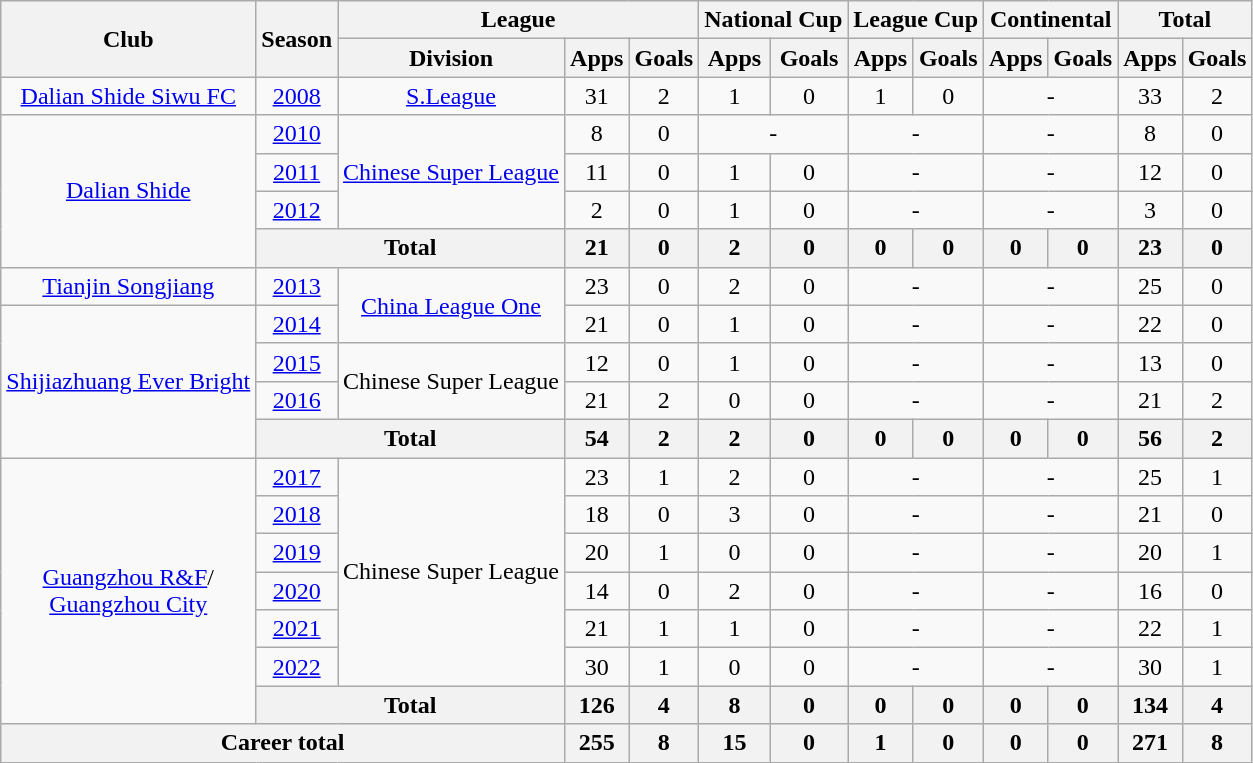<table class="wikitable" style="text-align: center">
<tr>
<th rowspan="2">Club</th>
<th rowspan="2">Season</th>
<th colspan="3">League</th>
<th colspan="2">National Cup</th>
<th colspan="2">League Cup</th>
<th colspan="2">Continental</th>
<th colspan="2">Total</th>
</tr>
<tr>
<th>Division</th>
<th>Apps</th>
<th>Goals</th>
<th>Apps</th>
<th>Goals</th>
<th>Apps</th>
<th>Goals</th>
<th>Apps</th>
<th>Goals</th>
<th>Apps</th>
<th>Goals</th>
</tr>
<tr>
<td><a href='#'>Dalian Shide Siwu FC</a></td>
<td><a href='#'>2008</a></td>
<td><a href='#'>S.League</a></td>
<td>31</td>
<td>2</td>
<td>1</td>
<td>0</td>
<td>1</td>
<td>0</td>
<td colspan="2">-</td>
<td>33</td>
<td>2</td>
</tr>
<tr>
<td rowspan="4"><a href='#'>Dalian Shide</a></td>
<td><a href='#'>2010</a></td>
<td rowspan="3"><a href='#'>Chinese Super League</a></td>
<td>8</td>
<td>0</td>
<td colspan="2">-</td>
<td colspan="2">-</td>
<td colspan="2">-</td>
<td>8</td>
<td>0</td>
</tr>
<tr>
<td><a href='#'>2011</a></td>
<td>11</td>
<td>0</td>
<td>1</td>
<td>0</td>
<td colspan="2">-</td>
<td colspan="2">-</td>
<td>12</td>
<td>0</td>
</tr>
<tr>
<td><a href='#'>2012</a></td>
<td>2</td>
<td>0</td>
<td>1</td>
<td>0</td>
<td colspan="2">-</td>
<td colspan="2">-</td>
<td>3</td>
<td>0</td>
</tr>
<tr>
<th colspan="2"><strong>Total</strong></th>
<th>21</th>
<th>0</th>
<th>2</th>
<th>0</th>
<th>0</th>
<th>0</th>
<th>0</th>
<th>0</th>
<th>23</th>
<th>0</th>
</tr>
<tr>
<td><a href='#'>Tianjin Songjiang</a></td>
<td><a href='#'>2013</a></td>
<td rowspan="2"><a href='#'>China League One</a></td>
<td>23</td>
<td>0</td>
<td>2</td>
<td>0</td>
<td colspan="2">-</td>
<td colspan="2">-</td>
<td>25</td>
<td>0</td>
</tr>
<tr>
<td rowspan="4"><a href='#'>Shijiazhuang Ever Bright</a></td>
<td><a href='#'>2014</a></td>
<td>21</td>
<td>0</td>
<td>1</td>
<td>0</td>
<td colspan="2">-</td>
<td colspan="2">-</td>
<td>22</td>
<td>0</td>
</tr>
<tr>
<td><a href='#'>2015</a></td>
<td rowspan="2">Chinese Super League</td>
<td>12</td>
<td>0</td>
<td>1</td>
<td>0</td>
<td colspan="2">-</td>
<td colspan="2">-</td>
<td>13</td>
<td>0</td>
</tr>
<tr>
<td><a href='#'>2016</a></td>
<td>21</td>
<td>2</td>
<td>0</td>
<td>0</td>
<td colspan="2">-</td>
<td colspan="2">-</td>
<td>21</td>
<td>2</td>
</tr>
<tr>
<th colspan="2"><strong>Total</strong></th>
<th>54</th>
<th>2</th>
<th>2</th>
<th>0</th>
<th>0</th>
<th>0</th>
<th>0</th>
<th>0</th>
<th>56</th>
<th>2</th>
</tr>
<tr>
<td rowspan="7"><a href='#'>Guangzhou R&F</a>/ <br><a href='#'>Guangzhou City</a></td>
<td><a href='#'>2017</a></td>
<td rowspan="6">Chinese Super League</td>
<td>23</td>
<td>1</td>
<td>2</td>
<td>0</td>
<td colspan="2">-</td>
<td colspan="2">-</td>
<td>25</td>
<td>1</td>
</tr>
<tr>
<td><a href='#'>2018</a></td>
<td>18</td>
<td>0</td>
<td>3</td>
<td>0</td>
<td colspan="2">-</td>
<td colspan="2">-</td>
<td>21</td>
<td>0</td>
</tr>
<tr>
<td><a href='#'>2019</a></td>
<td>20</td>
<td>1</td>
<td>0</td>
<td>0</td>
<td colspan="2">-</td>
<td colspan="2">-</td>
<td>20</td>
<td>1</td>
</tr>
<tr>
<td><a href='#'>2020</a></td>
<td>14</td>
<td>0</td>
<td>2</td>
<td>0</td>
<td colspan="2">-</td>
<td colspan="2">-</td>
<td>16</td>
<td>0</td>
</tr>
<tr>
<td><a href='#'>2021</a></td>
<td>21</td>
<td>1</td>
<td>1</td>
<td>0</td>
<td colspan="2">-</td>
<td colspan="2">-</td>
<td>22</td>
<td>1</td>
</tr>
<tr>
<td><a href='#'>2022</a></td>
<td>30</td>
<td>1</td>
<td>0</td>
<td>0</td>
<td colspan="2">-</td>
<td colspan="2">-</td>
<td>30</td>
<td>1</td>
</tr>
<tr>
<th colspan="2"><strong>Total</strong></th>
<th>126</th>
<th>4</th>
<th>8</th>
<th>0</th>
<th>0</th>
<th>0</th>
<th>0</th>
<th>0</th>
<th>134</th>
<th>4</th>
</tr>
<tr>
<th colspan=3>Career total</th>
<th>255</th>
<th>8</th>
<th>15</th>
<th>0</th>
<th>1</th>
<th>0</th>
<th>0</th>
<th>0</th>
<th>271</th>
<th>8</th>
</tr>
</table>
